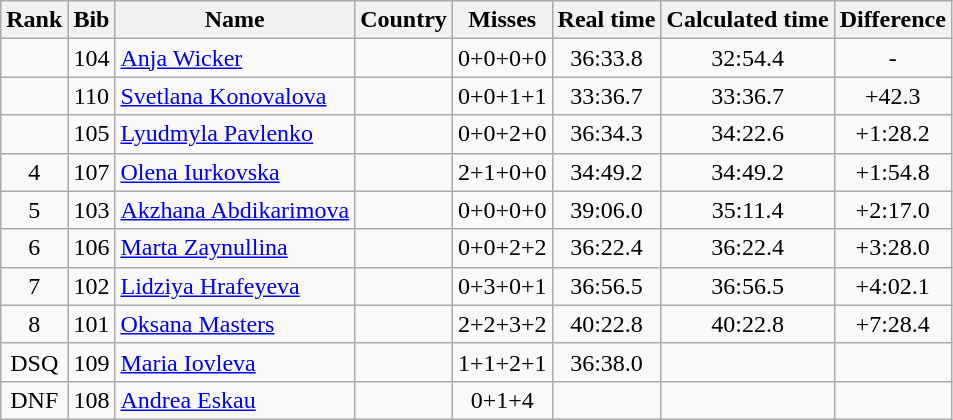<table class="wikitable sortable" style="text-align:center">
<tr>
<th>Rank</th>
<th>Bib</th>
<th>Name</th>
<th>Country</th>
<th>Misses</th>
<th>Real time</th>
<th>Calculated time</th>
<th>Difference</th>
</tr>
<tr>
<td></td>
<td>104</td>
<td align=left><a href='#'>Anja Wicker</a></td>
<td align=left></td>
<td>0+0+0+0</td>
<td>36:33.8</td>
<td>32:54.4</td>
<td>-</td>
</tr>
<tr>
<td></td>
<td>110</td>
<td align=left><a href='#'>Svetlana Konovalova</a></td>
<td align=left></td>
<td>0+0+1+1</td>
<td>33:36.7</td>
<td>33:36.7</td>
<td>+42.3</td>
</tr>
<tr>
<td></td>
<td>105</td>
<td align=left><a href='#'>Lyudmyla Pavlenko</a></td>
<td align=left></td>
<td>0+0+2+0</td>
<td>36:34.3</td>
<td>34:22.6</td>
<td>+1:28.2</td>
</tr>
<tr>
<td>4</td>
<td>107</td>
<td align=left><a href='#'>Olena Iurkovska</a></td>
<td align=left></td>
<td>2+1+0+0</td>
<td>34:49.2</td>
<td>34:49.2</td>
<td>+1:54.8</td>
</tr>
<tr>
<td>5</td>
<td>103</td>
<td align=left><a href='#'>Akzhana Abdikarimova</a></td>
<td align=left></td>
<td>0+0+0+0</td>
<td>39:06.0</td>
<td>35:11.4</td>
<td>+2:17.0</td>
</tr>
<tr>
<td>6</td>
<td>106</td>
<td align=left><a href='#'>Marta Zaynullina</a></td>
<td align=left></td>
<td>0+0+2+2</td>
<td>36:22.4</td>
<td>36:22.4</td>
<td>+3:28.0</td>
</tr>
<tr>
<td>7</td>
<td>102</td>
<td align=left><a href='#'>Lidziya Hrafeyeva</a></td>
<td align=left></td>
<td>0+3+0+1</td>
<td>36:56.5</td>
<td>36:56.5</td>
<td>+4:02.1</td>
</tr>
<tr>
<td>8</td>
<td>101</td>
<td align=left><a href='#'>Oksana Masters</a></td>
<td align=left></td>
<td>2+2+3+2</td>
<td>40:22.8</td>
<td>40:22.8</td>
<td>+7:28.4</td>
</tr>
<tr>
<td>DSQ</td>
<td>109</td>
<td align=left><a href='#'>Maria Iovleva</a></td>
<td align=left></td>
<td>1+1+2+1</td>
<td>36:38.0</td>
<td></td>
<td></td>
</tr>
<tr>
<td>DNF</td>
<td>108</td>
<td align=left><a href='#'>Andrea Eskau</a></td>
<td align=left></td>
<td>0+1+4</td>
<td></td>
<td></td>
<td></td>
</tr>
</table>
